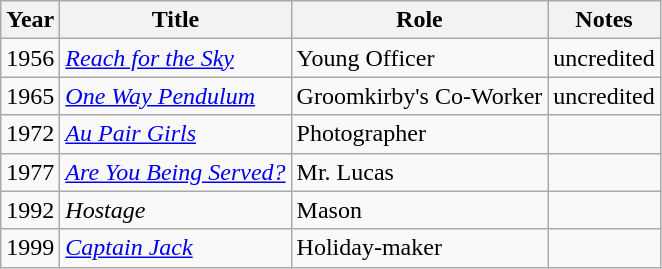<table class="wikitable sortable">
<tr>
<th>Year</th>
<th>Title</th>
<th>Role</th>
<th>Notes</th>
</tr>
<tr>
<td>1956</td>
<td><em><a href='#'>Reach for the Sky</a></em></td>
<td>Young Officer</td>
<td>uncredited</td>
</tr>
<tr>
<td>1965</td>
<td><em><a href='#'>One Way Pendulum</a></em></td>
<td>Groomkirby's Co-Worker</td>
<td>uncredited</td>
</tr>
<tr>
<td>1972</td>
<td><em><a href='#'>Au Pair Girls</a></em></td>
<td>Photographer</td>
<td></td>
</tr>
<tr>
<td>1977</td>
<td><em><a href='#'>Are You Being Served?</a></em></td>
<td>Mr. Lucas</td>
<td></td>
</tr>
<tr>
<td>1992</td>
<td><em>Hostage</em></td>
<td>Mason</td>
<td></td>
</tr>
<tr>
<td>1999</td>
<td><em><a href='#'>Captain Jack</a></em></td>
<td>Holiday-maker</td>
<td></td>
</tr>
</table>
